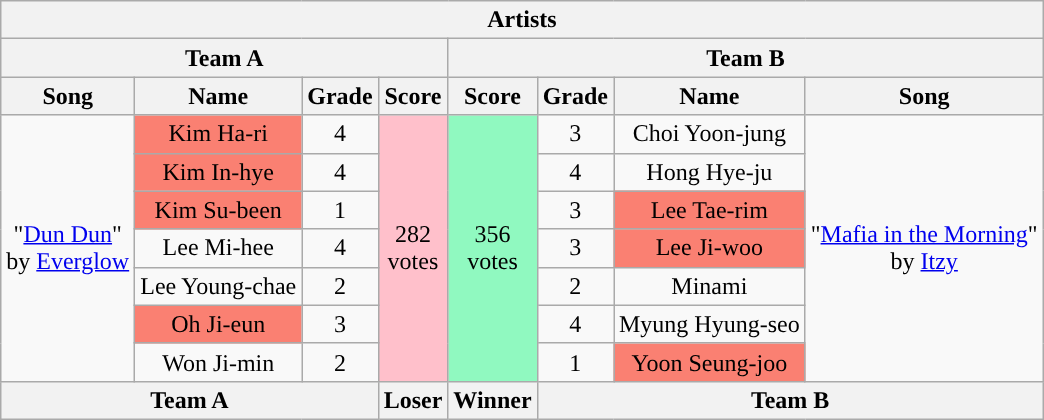<table class="wikitable" style="text-align: center">
<tr>
<th colspan="8">Artists</th>
</tr>
<tr>
<th colspan="4">Team A</th>
<th colspan="4">Team B</th>
</tr>
<tr>
<th>Song</th>
<th>Name</th>
<th>Grade</th>
<th>Score</th>
<th>Score</th>
<th>Grade</th>
<th>Name</th>
<th>Song</th>
</tr>
<tr>
<td rowspan="7">"<a href='#'>Dun Dun</a>"<br>by <a href='#'>Everglow</a></td>
<td style="background:salmon;">Kim Ha-ri</td>
<td>4</td>
<td rowspan="7" style="background:pink;">282<br>votes</td>
<td rowspan="7" style="background:#90F9C0;">356<br>votes</td>
<td>3</td>
<td>Choi Yoon-jung</td>
<td rowspan="7">"<a href='#'>Mafia in the Morning</a>"<br>by <a href='#'>Itzy</a></td>
</tr>
<tr>
<td style="background:salmon;">Kim In-hye</td>
<td>4</td>
<td>4</td>
<td>Hong Hye-ju</td>
</tr>
<tr>
<td style="background:salmon;">Kim Su-been</td>
<td>1</td>
<td>3</td>
<td style="background:salmon;">Lee Tae-rim</td>
</tr>
<tr>
<td>Lee Mi-hee</td>
<td>4</td>
<td>3</td>
<td style="background:salmon;">Lee Ji-woo</td>
</tr>
<tr>
<td>Lee Young-chae</td>
<td>2</td>
<td>2</td>
<td>Minami</td>
</tr>
<tr>
<td style="background:salmon;">Oh Ji-eun</td>
<td>3</td>
<td>4</td>
<td>Myung Hyung-seo</td>
</tr>
<tr>
<td>Won Ji-min</td>
<td>2</td>
<td>1</td>
<td style="background:salmon;">Yoon Seung-joo</td>
</tr>
<tr>
<th colspan="3">Team A</th>
<th>Loser</th>
<th>Winner</th>
<th colspan="3">Team B</th>
</tr>
</table>
